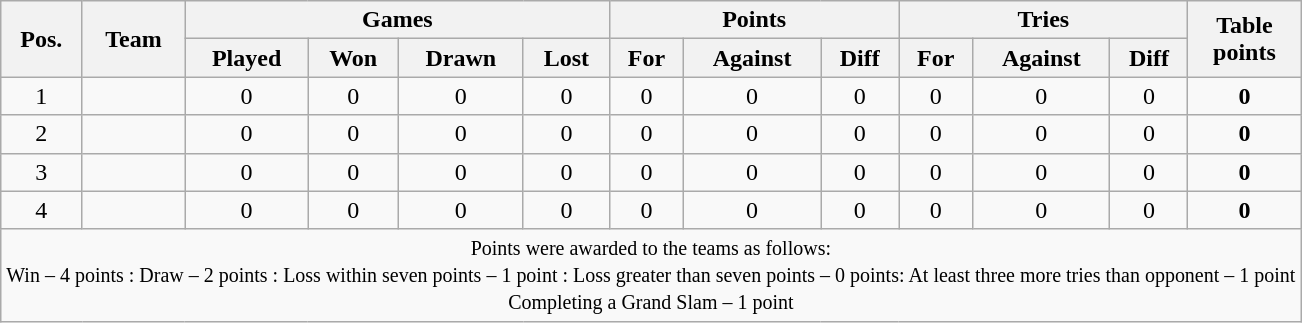<table class="wikitable" style="text-align:center">
<tr>
<th rowspan="2">Pos.</th>
<th rowspan="2">Team</th>
<th colspan="4">Games</th>
<th colspan="3">Points</th>
<th colspan="3">Tries</th>
<th rowspan="2">Table<br>points</th>
</tr>
<tr>
<th>Played</th>
<th>Won</th>
<th>Drawn</th>
<th>Lost</th>
<th>For</th>
<th>Against</th>
<th>Diff</th>
<th>For</th>
<th>Against</th>
<th>Diff</th>
</tr>
<tr>
<td>1</td>
<td align=left></td>
<td>0</td>
<td>0</td>
<td>0</td>
<td>0</td>
<td>0</td>
<td>0</td>
<td>0</td>
<td>0</td>
<td>0</td>
<td>0</td>
<td><strong>0</strong></td>
</tr>
<tr>
<td>2</td>
<td align=left></td>
<td>0</td>
<td>0</td>
<td>0</td>
<td>0</td>
<td>0</td>
<td>0</td>
<td>0</td>
<td>0</td>
<td>0</td>
<td>0</td>
<td><strong>0</strong></td>
</tr>
<tr>
<td>3</td>
<td align=left></td>
<td>0</td>
<td>0</td>
<td>0</td>
<td>0</td>
<td>0</td>
<td>0</td>
<td>0</td>
<td>0</td>
<td>0</td>
<td>0</td>
<td><strong>0</strong></td>
</tr>
<tr>
<td>4</td>
<td align=left></td>
<td>0</td>
<td>0</td>
<td>0</td>
<td>0</td>
<td>0</td>
<td>0</td>
<td>0</td>
<td>0</td>
<td>0</td>
<td>0</td>
<td><strong>0</strong></td>
</tr>
<tr>
<td colspan="13"><small>Points were awarded to the teams as follows:<br>Win – 4 points : Draw – 2 points : Loss within seven points – 1 point : Loss greater than seven points – 0 points: At least three more tries than opponent – 1 point<br>Completing a Grand Slam – 1 point </small></td>
</tr>
</table>
